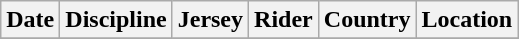<table class="wikitable">
<tr>
<th>Date</th>
<th>Discipline</th>
<th>Jersey</th>
<th>Rider</th>
<th>Country</th>
<th>Location</th>
</tr>
<tr>
</tr>
</table>
